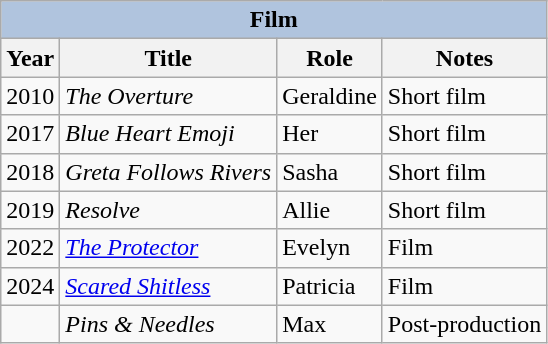<table class="wikitable sortable">
<tr>
<th colspan=4 style="background:#B0C4DE;">Film</th>
</tr>
<tr>
<th>Year</th>
<th>Title</th>
<th>Role</th>
<th class="unsortable">Notes</th>
</tr>
<tr>
<td>2010</td>
<td data-sort-value="Overture, The"><em>The Overture</em></td>
<td>Geraldine</td>
<td>Short film</td>
</tr>
<tr>
<td>2017</td>
<td><em>Blue Heart Emoji</em></td>
<td>Her</td>
<td>Short film</td>
</tr>
<tr>
<td>2018</td>
<td><em>Greta Follows Rivers</em></td>
<td>Sasha</td>
<td>Short film</td>
</tr>
<tr>
<td>2019</td>
<td><em>Resolve</em></td>
<td>Allie</td>
<td>Short film</td>
</tr>
<tr>
<td>2022</td>
<td data-sort-value="Protector, The"><em><a href='#'>The Protector</a></em> </td>
<td>Evelyn</td>
<td>Film</td>
</tr>
<tr>
<td>2024</td>
<td><em><a href='#'>Scared Shitless</a></em></td>
<td>Patricia</td>
<td>Film</td>
</tr>
<tr>
<td></td>
<td><em>Pins & Needles</em></td>
<td>Max</td>
<td>Post-production</td>
</tr>
</table>
